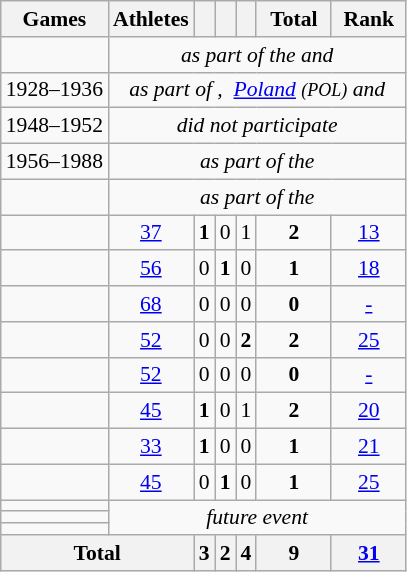<table class="wikitable" style="text-align:center; font-size:90%;">
<tr>
<th>Games</th>
<th>Athletes</th>
<th width:3em; font-weight:bold;"></th>
<th width:3em; font-weight:bold;"></th>
<th width:3em; font-weight:bold;"></th>
<th style="width:3em; font-weight:bold;">Total</th>
<th style="width:3em; font-weight:bold;">Rank</th>
</tr>
<tr>
<td align=left></td>
<td colspan=6><em>as part of the  and <br></em></td>
</tr>
<tr>
<td align=left>1928–1936</td>
<td colspan=6><em>as part of ,  <a href='#'>Poland</a> <small>(POL)</small> and <br></em></td>
</tr>
<tr>
<td align=left>1948–1952</td>
<td colspan=6><em>did not participate</em></td>
</tr>
<tr>
<td align=left>1956–1988</td>
<td colspan=6><em>as part of the </em></td>
</tr>
<tr>
<td align=left></td>
<td colspan=6><em>as part of the </em></td>
</tr>
<tr>
<td align=left></td>
<td><a href='#'>37</a></td>
<td><strong>1</strong></td>
<td>0</td>
<td>1</td>
<td><strong>2</strong></td>
<td><a href='#'>13</a></td>
</tr>
<tr>
<td align=left></td>
<td><a href='#'>56</a></td>
<td>0</td>
<td><strong>1</strong></td>
<td>0</td>
<td><strong>1</strong></td>
<td><a href='#'>18</a></td>
</tr>
<tr>
<td align=left></td>
<td><a href='#'>68</a></td>
<td>0</td>
<td>0</td>
<td>0</td>
<td><strong>0</strong></td>
<td><a href='#'>-</a></td>
</tr>
<tr>
<td align=left></td>
<td><a href='#'>52</a></td>
<td>0</td>
<td>0</td>
<td><strong>2</strong></td>
<td><strong>2</strong></td>
<td><a href='#'>25</a></td>
</tr>
<tr>
<td align=left></td>
<td><a href='#'>52</a></td>
<td>0</td>
<td>0</td>
<td>0</td>
<td><strong>0</strong></td>
<td><a href='#'>-</a></td>
</tr>
<tr>
<td align=left></td>
<td><a href='#'>45</a></td>
<td><strong>1</strong></td>
<td>0</td>
<td>1</td>
<td><strong>2</strong></td>
<td><a href='#'>20</a></td>
</tr>
<tr>
<td align=left></td>
<td><a href='#'>33</a></td>
<td><strong>1</strong></td>
<td>0</td>
<td>0</td>
<td><strong>1</strong></td>
<td><a href='#'>21</a></td>
</tr>
<tr>
<td align=left></td>
<td><a href='#'>45</a></td>
<td>0</td>
<td><strong>1</strong></td>
<td>0</td>
<td><strong>1</strong></td>
<td><a href='#'>25</a></td>
</tr>
<tr>
<td align=left></td>
<td colspan=6 rowspan=3><em>future event</em></td>
</tr>
<tr>
<td align=left></td>
</tr>
<tr>
<td align=left></td>
</tr>
<tr>
<th colspan=2>Total</th>
<th>3</th>
<th>2</th>
<th>4</th>
<th>9</th>
<th><a href='#'>31</a></th>
</tr>
</table>
